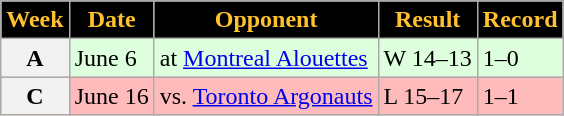<table class="wikitable sortable">
<tr>
<th style="background:black;color:#FFC12D;">Week</th>
<th style="background:black;color:#FFC12D;">Date</th>
<th style="background:black;color:#FFC12D;">Opponent</th>
<th style="background:black;color:#FFC12D;">Result</th>
<th style="background:black;color:#FFC12D;">Record</th>
</tr>
<tr style="background:#ddffdd">
<th>A</th>
<td>June 6</td>
<td>at <a href='#'>Montreal Alouettes</a></td>
<td>W 14–13</td>
<td>1–0</td>
</tr>
<tr style="background:#ffbbbb">
<th>C</th>
<td>June 16</td>
<td>vs. <a href='#'>Toronto Argonauts</a></td>
<td>L 15–17</td>
<td>1–1</td>
</tr>
</table>
